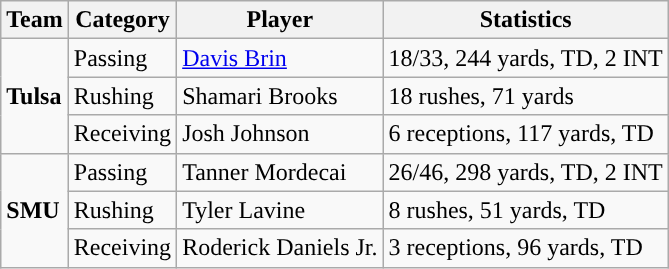<table class="wikitable" style="float: left;">
<tr>
<th>Team</th>
<th>Category</th>
<th>Player</th>
<th>Statistics</th>
</tr>
<tr>
<td rowspan=3><strong>Tulsa</strong></td>
<td>Passing</td>
<td><a href='#'>Davis Brin</a></td>
<td>18/33, 244 yards, TD, 2 INT</td>
</tr>
<tr>
<td>Rushing</td>
<td>Shamari Brooks</td>
<td>18 rushes, 71 yards</td>
</tr>
<tr>
<td>Receiving</td>
<td>Josh Johnson</td>
<td>6 receptions, 117 yards, TD</td>
</tr>
<tr>
<td rowspan=3><strong>SMU</strong></td>
<td>Passing</td>
<td>Tanner Mordecai</td>
<td>26/46, 298 yards, TD, 2 INT</td>
</tr>
<tr>
<td>Rushing</td>
<td>Tyler Lavine</td>
<td>8 rushes, 51 yards, TD</td>
</tr>
<tr>
<td>Receiving</td>
<td>Roderick Daniels Jr.</td>
<td>3 receptions, 96 yards, TD</td>
</tr>
</table>
